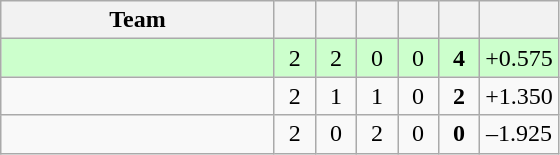<table class="wikitable" style="text-align:center;">
<tr>
<th width=175>Team</th>
<th style="width:20px;"></th>
<th style="width:20px;"></th>
<th style="width:20px;"></th>
<th style="width:20px;"></th>
<th style="width:20px;"></th>
<th style="width:20px;"></th>
</tr>
<tr style="background:#cfc">
<td align=left></td>
<td>2</td>
<td>2</td>
<td>0</td>
<td>0</td>
<td><strong>4</strong></td>
<td>+0.575</td>
</tr>
<tr>
<td align=left></td>
<td>2</td>
<td>1</td>
<td>1</td>
<td>0</td>
<td><strong>2</strong></td>
<td>+1.350</td>
</tr>
<tr>
<td align=left></td>
<td>2</td>
<td>0</td>
<td>2</td>
<td>0</td>
<td><strong>0</strong></td>
<td>–1.925</td>
</tr>
</table>
